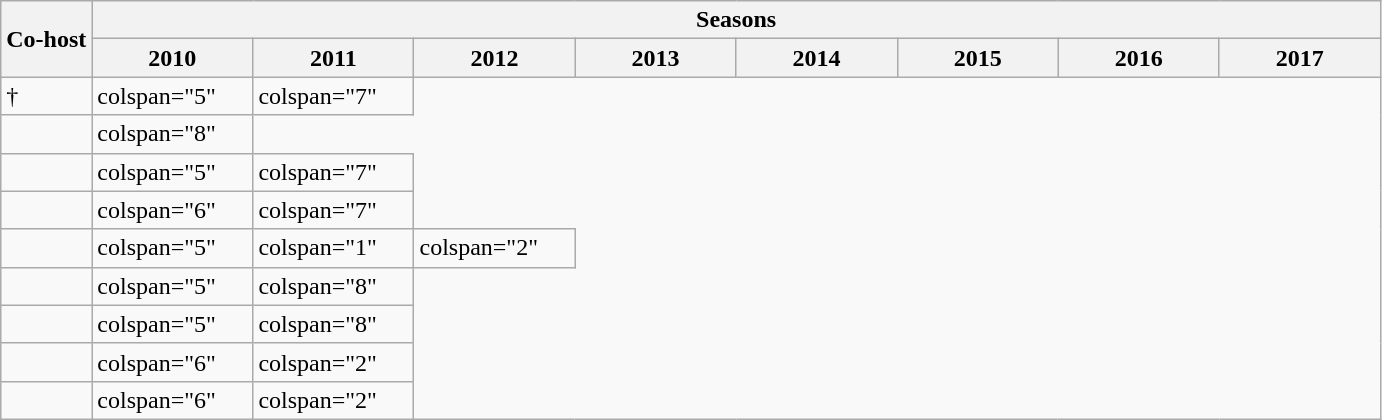<table class="wikitable" width:"100%">
<tr>
<th rowspan="2">Co-host</th>
<th colspan=9 style=text-align:center;>Seasons</th>
</tr>
<tr>
<th ! style="width:100px;">2010</th>
<th style="width:100px;">2011</th>
<th style="width:100px;">2012</th>
<th style="width:100px;">2013</th>
<th style="width:100px;">2014</th>
<th style="width:100px;">2015</th>
<th style="width:100px;">2016</th>
<th style="width:100px;">2017</th>
</tr>
<tr>
<td> †</td>
<td>colspan="5" </td>
<td>colspan="7" </td>
</tr>
<tr>
<td></td>
<td>colspan="8" </td>
</tr>
<tr>
<td></td>
<td>colspan="5" </td>
<td>colspan="7" </td>
</tr>
<tr>
<td></td>
<td>colspan="6" </td>
<td>colspan="7" </td>
</tr>
<tr>
<td></td>
<td>colspan="5" </td>
<td>colspan="1" </td>
<td>colspan="2" </td>
</tr>
<tr>
<td></td>
<td>colspan="5" </td>
<td>colspan="8" </td>
</tr>
<tr>
<td></td>
<td>colspan="5" </td>
<td>colspan="8" </td>
</tr>
<tr>
<td></td>
<td>colspan="6" </td>
<td>colspan="2" </td>
</tr>
<tr>
<td></td>
<td>colspan="6" </td>
<td>colspan="2" </td>
</tr>
</table>
